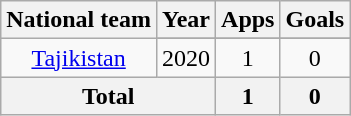<table class="wikitable" style="text-align:center">
<tr>
<th>National team</th>
<th>Year</th>
<th>Apps</th>
<th>Goals</th>
</tr>
<tr>
<td rowspan="2"><a href='#'>Tajikistan</a></td>
</tr>
<tr>
<td>2020</td>
<td>1</td>
<td>0</td>
</tr>
<tr>
<th colspan="2">Total</th>
<th>1</th>
<th>0</th>
</tr>
</table>
